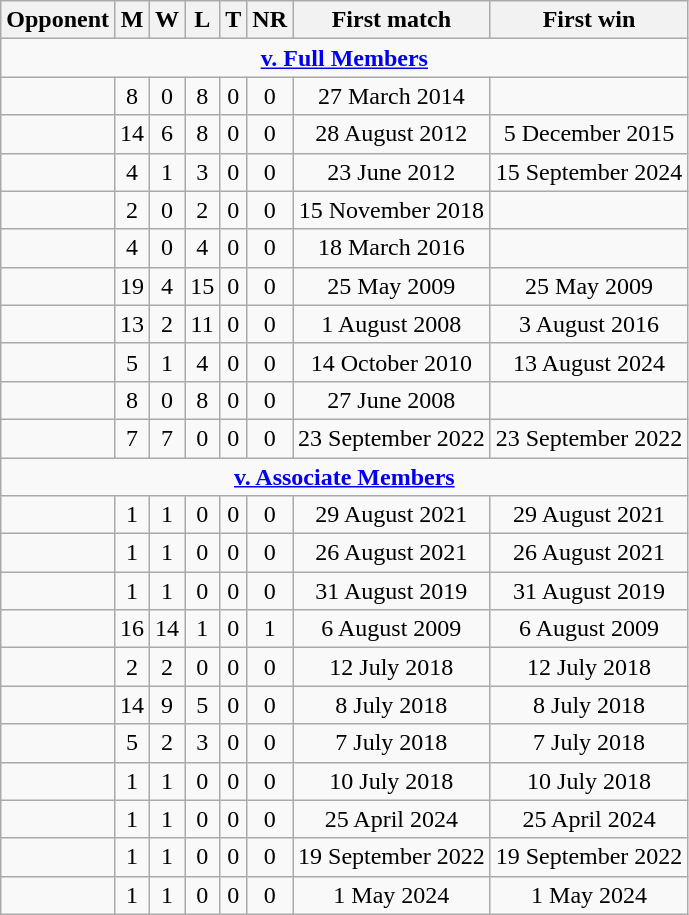<table class="wikitable" style="text-align: center;">
<tr>
<th>Opponent</th>
<th>M</th>
<th>W</th>
<th>L</th>
<th>T</th>
<th>NR</th>
<th>First match</th>
<th>First win</th>
</tr>
<tr>
<td colspan="8" style="text-align: center;"><strong><a href='#'>v. Full Members</a></strong></td>
</tr>
<tr>
<td align=left></td>
<td>8</td>
<td>0</td>
<td>8</td>
<td>0</td>
<td>0</td>
<td>27 March 2014</td>
<td></td>
</tr>
<tr>
<td align=left></td>
<td>14</td>
<td>6</td>
<td>8</td>
<td>0</td>
<td>0</td>
<td>28 August 2012</td>
<td>5 December 2015</td>
</tr>
<tr>
<td align=left></td>
<td>4</td>
<td>1</td>
<td>3</td>
<td>0</td>
<td>0</td>
<td>23 June 2012</td>
<td>15 September 2024</td>
</tr>
<tr>
<td align=left></td>
<td>2</td>
<td>0</td>
<td>2</td>
<td>0</td>
<td>0</td>
<td>15 November 2018</td>
<td></td>
</tr>
<tr>
<td align=left></td>
<td>4</td>
<td>0</td>
<td>4</td>
<td>0</td>
<td>0</td>
<td>18 March 2016</td>
<td></td>
</tr>
<tr>
<td align=left></td>
<td>19</td>
<td>4</td>
<td>15</td>
<td>0</td>
<td>0</td>
<td>25 May 2009</td>
<td>25 May 2009</td>
</tr>
<tr>
<td align=left></td>
<td>13</td>
<td>2</td>
<td>11</td>
<td>0</td>
<td>0</td>
<td>1 August 2008</td>
<td>3 August 2016</td>
</tr>
<tr>
<td align=left></td>
<td>5</td>
<td>1</td>
<td>4</td>
<td>0</td>
<td>0</td>
<td>14 October 2010</td>
<td>13 August 2024</td>
</tr>
<tr>
<td align=left></td>
<td>8</td>
<td>0</td>
<td>8</td>
<td>0</td>
<td>0</td>
<td>27 June 2008</td>
<td></td>
</tr>
<tr>
<td align=left></td>
<td>7</td>
<td>7</td>
<td>0</td>
<td>0</td>
<td>0</td>
<td>23 September 2022</td>
<td>23 September 2022</td>
</tr>
<tr>
<td colspan="8" style="text-align: center;"><strong><a href='#'>v. Associate Members</a></strong></td>
</tr>
<tr>
<td align=left></td>
<td>1</td>
<td>1</td>
<td>0</td>
<td>0</td>
<td>0</td>
<td>29 August 2021</td>
<td>29 August 2021</td>
</tr>
<tr>
<td align=left></td>
<td>1</td>
<td>1</td>
<td>0</td>
<td>0</td>
<td>0</td>
<td>26 August 2021</td>
<td>26 August 2021</td>
</tr>
<tr>
<td align=left></td>
<td>1</td>
<td>1</td>
<td>0</td>
<td>0</td>
<td>0</td>
<td>31 August 2019</td>
<td>31 August 2019</td>
</tr>
<tr>
<td align=left></td>
<td>16</td>
<td>14</td>
<td>1</td>
<td>0</td>
<td>1</td>
<td>6 August 2009</td>
<td>6 August 2009</td>
</tr>
<tr>
<td align=left></td>
<td>2</td>
<td>2</td>
<td>0</td>
<td>0</td>
<td>0</td>
<td>12 July 2018</td>
<td>12 July 2018</td>
</tr>
<tr>
<td align=left></td>
<td>14</td>
<td>9</td>
<td>5</td>
<td>0</td>
<td>0</td>
<td>8 July 2018</td>
<td>8 July 2018</td>
</tr>
<tr>
<td align=left></td>
<td>5</td>
<td>2</td>
<td>3</td>
<td>0</td>
<td>0</td>
<td>7 July 2018</td>
<td>7 July 2018</td>
</tr>
<tr>
<td align=left></td>
<td>1</td>
<td>1</td>
<td>0</td>
<td>0</td>
<td>0</td>
<td>10 July 2018</td>
<td>10 July 2018</td>
</tr>
<tr>
<td align=left></td>
<td>1</td>
<td>1</td>
<td>0</td>
<td>0</td>
<td>0</td>
<td>25 April 2024</td>
<td>25 April 2024</td>
</tr>
<tr>
<td align=left></td>
<td>1</td>
<td>1</td>
<td>0</td>
<td>0</td>
<td>0</td>
<td>19 September 2022</td>
<td>19 September 2022</td>
</tr>
<tr>
<td align=left></td>
<td>1</td>
<td>1</td>
<td>0</td>
<td>0</td>
<td>0</td>
<td>1 May 2024</td>
<td>1 May 2024</td>
</tr>
</table>
